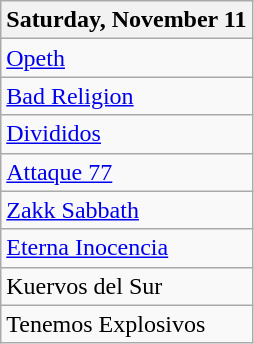<table class="wikitable">
<tr>
<th>Saturday, November 11</th>
</tr>
<tr>
<td><a href='#'>Opeth</a></td>
</tr>
<tr>
<td><a href='#'>Bad Religion</a></td>
</tr>
<tr>
<td><a href='#'>Divididos</a></td>
</tr>
<tr>
<td><a href='#'>Attaque 77</a></td>
</tr>
<tr>
<td><a href='#'>Zakk Sabbath</a></td>
</tr>
<tr>
<td><a href='#'>Eterna Inocencia</a></td>
</tr>
<tr>
<td>Kuervos del Sur</td>
</tr>
<tr>
<td>Tenemos Explosivos</td>
</tr>
</table>
